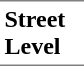<table border=0 cellspacing=0 cellpadding=3>
<tr>
<td style="border-bottom:solid 1px gray;border-top:solid 1px gray;" width=50 valign=top><strong>Street Level</strong></td>
</tr>
</table>
